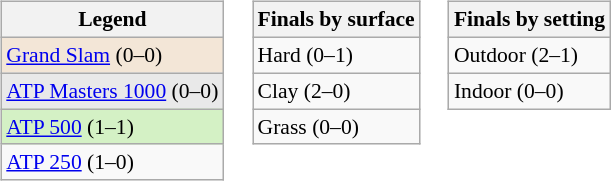<table>
<tr valign=top>
<td><br><table class="wikitable" style=font-size:90%>
<tr>
<th>Legend</th>
</tr>
<tr style="background:#f3e6d7;">
<td><a href='#'>Grand Slam</a> (0–0)</td>
</tr>
<tr style="background:#e9e9e9;">
<td><a href='#'>ATP Masters 1000</a> (0–0)</td>
</tr>
<tr style="background:#d4f1c5;">
<td><a href='#'>ATP 500</a> (1–1)</td>
</tr>
<tr>
<td><a href='#'>ATP 250</a> (1–0)</td>
</tr>
</table>
</td>
<td><br><table class="wikitable" style=font-size:90%>
<tr>
<th>Finals by surface</th>
</tr>
<tr>
<td>Hard (0–1)</td>
</tr>
<tr>
<td>Clay (2–0)</td>
</tr>
<tr>
<td>Grass (0–0)</td>
</tr>
</table>
</td>
<td><br><table class="wikitable" style=font-size:90%>
<tr>
<th>Finals by setting</th>
</tr>
<tr>
<td>Outdoor (2–1)</td>
</tr>
<tr>
<td>Indoor (0–0)</td>
</tr>
</table>
</td>
</tr>
</table>
